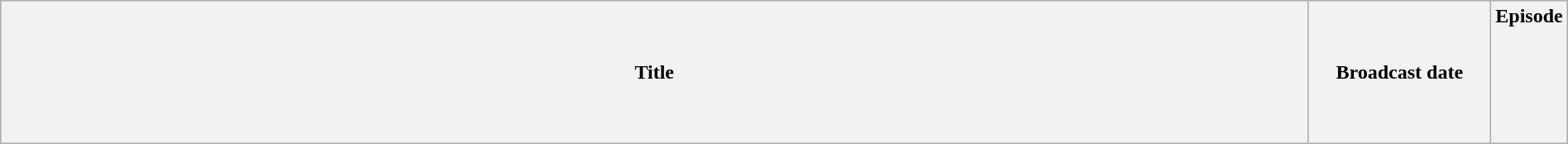<table class="wikitable plainrowheaders" style="width:100%; margin:auto;">
<tr>
<th>Title</th>
<th width="140">Broadcast date</th>
<th width="40">Episode<br><br><br><br><br><br></th>
</tr>
</table>
